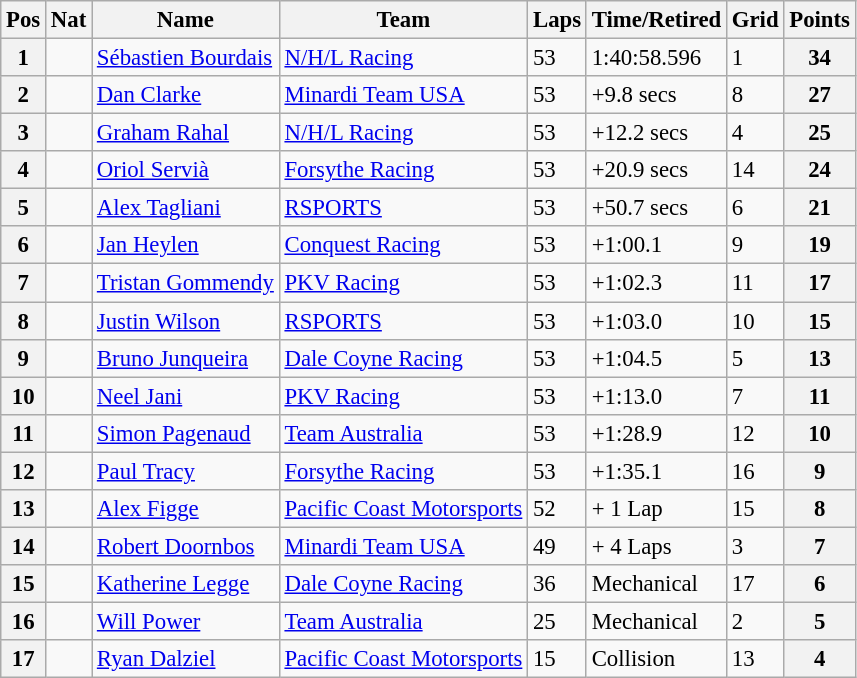<table class="wikitable" style="font-size: 95%;">
<tr>
<th>Pos</th>
<th>Nat</th>
<th>Name</th>
<th>Team</th>
<th>Laps</th>
<th>Time/Retired</th>
<th>Grid</th>
<th>Points</th>
</tr>
<tr>
<th>1</th>
<td></td>
<td><a href='#'>Sébastien Bourdais</a></td>
<td><a href='#'>N/H/L Racing</a></td>
<td>53</td>
<td>1:40:58.596</td>
<td>1</td>
<th>34</th>
</tr>
<tr>
<th>2</th>
<td></td>
<td><a href='#'>Dan Clarke</a></td>
<td><a href='#'>Minardi Team USA</a></td>
<td>53</td>
<td>+9.8 secs</td>
<td>8</td>
<th>27</th>
</tr>
<tr>
<th>3</th>
<td></td>
<td><a href='#'>Graham Rahal</a></td>
<td><a href='#'>N/H/L Racing</a></td>
<td>53</td>
<td>+12.2 secs</td>
<td>4</td>
<th>25</th>
</tr>
<tr>
<th>4</th>
<td></td>
<td><a href='#'>Oriol Servià</a></td>
<td><a href='#'>Forsythe Racing</a></td>
<td>53</td>
<td>+20.9 secs</td>
<td>14</td>
<th>24</th>
</tr>
<tr>
<th>5</th>
<td></td>
<td><a href='#'>Alex Tagliani</a></td>
<td><a href='#'>RSPORTS</a></td>
<td>53</td>
<td>+50.7 secs</td>
<td>6</td>
<th>21</th>
</tr>
<tr>
<th>6</th>
<td></td>
<td><a href='#'>Jan Heylen</a></td>
<td><a href='#'>Conquest Racing</a></td>
<td>53</td>
<td>+1:00.1</td>
<td>9</td>
<th>19</th>
</tr>
<tr>
<th>7</th>
<td></td>
<td><a href='#'>Tristan Gommendy</a></td>
<td><a href='#'>PKV Racing</a></td>
<td>53</td>
<td>+1:02.3</td>
<td>11</td>
<th>17</th>
</tr>
<tr>
<th>8</th>
<td></td>
<td><a href='#'>Justin Wilson</a></td>
<td><a href='#'>RSPORTS</a></td>
<td>53</td>
<td>+1:03.0</td>
<td>10</td>
<th>15</th>
</tr>
<tr>
<th>9</th>
<td></td>
<td><a href='#'>Bruno Junqueira</a></td>
<td><a href='#'>Dale Coyne Racing</a></td>
<td>53</td>
<td>+1:04.5</td>
<td>5</td>
<th>13</th>
</tr>
<tr>
<th>10</th>
<td></td>
<td><a href='#'>Neel Jani</a></td>
<td><a href='#'>PKV Racing</a></td>
<td>53</td>
<td>+1:13.0</td>
<td>7</td>
<th>11</th>
</tr>
<tr>
<th>11</th>
<td></td>
<td><a href='#'>Simon Pagenaud</a></td>
<td><a href='#'>Team Australia</a></td>
<td>53</td>
<td>+1:28.9</td>
<td>12</td>
<th>10</th>
</tr>
<tr>
<th>12</th>
<td></td>
<td><a href='#'>Paul Tracy</a></td>
<td><a href='#'>Forsythe Racing</a></td>
<td>53</td>
<td>+1:35.1</td>
<td>16</td>
<th>9</th>
</tr>
<tr>
<th>13</th>
<td></td>
<td><a href='#'>Alex Figge</a></td>
<td><a href='#'>Pacific Coast Motorsports</a></td>
<td>52</td>
<td>+ 1 Lap</td>
<td>15</td>
<th>8</th>
</tr>
<tr>
<th>14</th>
<td></td>
<td><a href='#'>Robert Doornbos</a></td>
<td><a href='#'>Minardi Team USA</a></td>
<td>49</td>
<td>+ 4 Laps</td>
<td>3</td>
<th>7</th>
</tr>
<tr>
<th>15</th>
<td></td>
<td><a href='#'>Katherine Legge</a></td>
<td><a href='#'>Dale Coyne Racing</a></td>
<td>36</td>
<td>Mechanical</td>
<td>17</td>
<th>6</th>
</tr>
<tr>
<th>16</th>
<td></td>
<td><a href='#'>Will Power</a></td>
<td><a href='#'>Team Australia</a></td>
<td>25</td>
<td>Mechanical</td>
<td>2</td>
<th>5</th>
</tr>
<tr>
<th>17</th>
<td></td>
<td><a href='#'>Ryan Dalziel</a></td>
<td><a href='#'>Pacific Coast Motorsports</a></td>
<td>15</td>
<td>Collision</td>
<td>13</td>
<th>4</th>
</tr>
</table>
